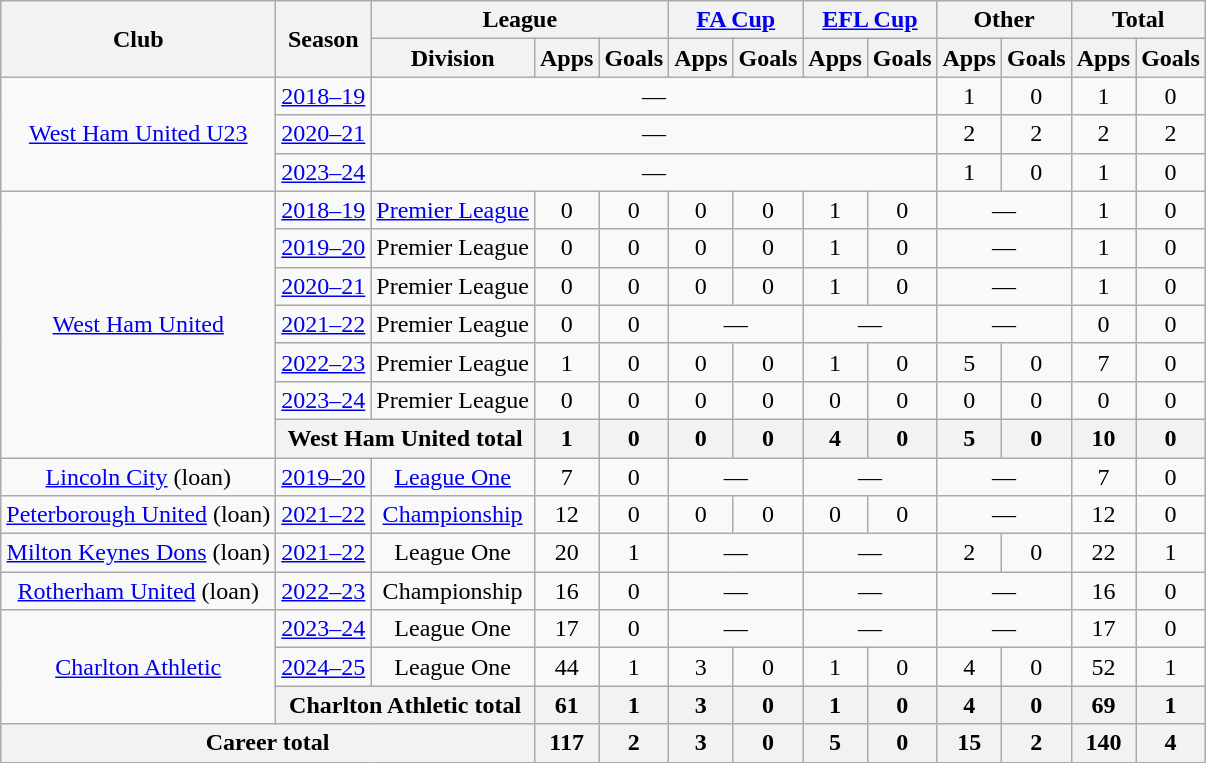<table class=wikitable style=text-align:center>
<tr>
<th rowspan=2>Club</th>
<th rowspan=2>Season</th>
<th colspan=3>League</th>
<th colspan=2><a href='#'>FA Cup</a></th>
<th colspan=2><a href='#'>EFL Cup</a></th>
<th colspan=2>Other</th>
<th colspan=2>Total</th>
</tr>
<tr>
<th>Division</th>
<th>Apps</th>
<th>Goals</th>
<th>Apps</th>
<th>Goals</th>
<th>Apps</th>
<th>Goals</th>
<th>Apps</th>
<th>Goals</th>
<th>Apps</th>
<th>Goals</th>
</tr>
<tr>
<td rowspan=3><a href='#'>West Ham United U23</a></td>
<td><a href='#'>2018–19</a></td>
<td colspan=7>—</td>
<td>1</td>
<td>0</td>
<td>1</td>
<td>0</td>
</tr>
<tr>
<td><a href='#'>2020–21</a></td>
<td colspan=7>—</td>
<td>2</td>
<td>2</td>
<td>2</td>
<td>2</td>
</tr>
<tr>
<td><a href='#'>2023–24</a></td>
<td colspan=7>—</td>
<td>1</td>
<td>0</td>
<td>1</td>
<td>0</td>
</tr>
<tr>
<td rowspan=7><a href='#'>West Ham United</a></td>
<td><a href='#'>2018–19</a></td>
<td><a href='#'>Premier League</a></td>
<td>0</td>
<td>0</td>
<td>0</td>
<td>0</td>
<td>1</td>
<td>0</td>
<td colspan=2>—</td>
<td>1</td>
<td>0</td>
</tr>
<tr>
<td><a href='#'>2019–20</a></td>
<td>Premier League</td>
<td>0</td>
<td>0</td>
<td>0</td>
<td>0</td>
<td>1</td>
<td>0</td>
<td colspan=2>—</td>
<td>1</td>
<td>0</td>
</tr>
<tr>
<td><a href='#'>2020–21</a></td>
<td>Premier League</td>
<td>0</td>
<td>0</td>
<td>0</td>
<td>0</td>
<td>1</td>
<td>0</td>
<td colspan=2>—</td>
<td>1</td>
<td>0</td>
</tr>
<tr>
<td><a href='#'>2021–22</a></td>
<td>Premier League</td>
<td>0</td>
<td>0</td>
<td colspan="2">—</td>
<td colspan="2">—</td>
<td colspan="2">—</td>
<td>0</td>
<td>0</td>
</tr>
<tr>
<td><a href='#'>2022–23</a></td>
<td>Premier League</td>
<td>1</td>
<td>0</td>
<td>0</td>
<td>0</td>
<td>1</td>
<td>0</td>
<td>5</td>
<td>0</td>
<td>7</td>
<td>0</td>
</tr>
<tr>
<td><a href='#'>2023–24</a></td>
<td>Premier League</td>
<td>0</td>
<td>0</td>
<td>0</td>
<td>0</td>
<td>0</td>
<td>0</td>
<td>0</td>
<td>0</td>
<td>0</td>
<td>0</td>
</tr>
<tr>
<th colspan=2>West Ham United total</th>
<th>1</th>
<th>0</th>
<th>0</th>
<th>0</th>
<th>4</th>
<th>0</th>
<th>5</th>
<th>0</th>
<th>10</th>
<th>0</th>
</tr>
<tr>
<td><a href='#'>Lincoln City</a> (loan)</td>
<td><a href='#'>2019–20</a></td>
<td><a href='#'>League One</a></td>
<td>7</td>
<td>0</td>
<td colspan=2>—</td>
<td colspan=2>—</td>
<td colspan=2>—</td>
<td>7</td>
<td>0</td>
</tr>
<tr>
<td><a href='#'>Peterborough United</a> (loan)</td>
<td><a href='#'>2021–22</a></td>
<td><a href='#'>Championship</a></td>
<td>12</td>
<td>0</td>
<td>0</td>
<td>0</td>
<td>0</td>
<td>0</td>
<td colspan=2>—</td>
<td>12</td>
<td>0</td>
</tr>
<tr>
<td><a href='#'>Milton Keynes Dons</a> (loan)</td>
<td><a href='#'>2021–22</a></td>
<td>League One</td>
<td>20</td>
<td>1</td>
<td colspan=2>—</td>
<td colspan=2>—</td>
<td>2</td>
<td>0</td>
<td>22</td>
<td>1</td>
</tr>
<tr>
<td><a href='#'>Rotherham United</a> (loan)</td>
<td><a href='#'>2022–23</a></td>
<td>Championship</td>
<td>16</td>
<td>0</td>
<td colspan=2>—</td>
<td colspan=2>—</td>
<td colspan=2>—</td>
<td>16</td>
<td>0</td>
</tr>
<tr>
<td rowspan=3><a href='#'>Charlton Athletic</a></td>
<td><a href='#'>2023–24</a></td>
<td>League One</td>
<td>17</td>
<td>0</td>
<td colspan=2>—</td>
<td colspan=2>—</td>
<td colspan=2>—</td>
<td>17</td>
<td>0</td>
</tr>
<tr>
<td><a href='#'>2024–25</a></td>
<td>League One</td>
<td>44</td>
<td>1</td>
<td>3</td>
<td>0</td>
<td>1</td>
<td>0</td>
<td>4</td>
<td>0</td>
<td>52</td>
<td>1</td>
</tr>
<tr>
<th colspan=2>Charlton Athletic total</th>
<th>61</th>
<th>1</th>
<th>3</th>
<th>0</th>
<th>1</th>
<th>0</th>
<th>4</th>
<th>0</th>
<th>69</th>
<th>1</th>
</tr>
<tr>
<th colspan=3>Career total</th>
<th>117</th>
<th>2</th>
<th>3</th>
<th>0</th>
<th>5</th>
<th>0</th>
<th>15</th>
<th>2</th>
<th>140</th>
<th>4</th>
</tr>
</table>
